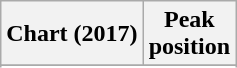<table class="wikitable sortable plainrowheaders" style="text-align:center">
<tr>
<th scope="col">Chart (2017)</th>
<th scope="col">Peak<br> position</th>
</tr>
<tr>
</tr>
<tr>
</tr>
<tr>
</tr>
<tr>
</tr>
<tr>
</tr>
<tr>
</tr>
<tr>
</tr>
<tr>
</tr>
</table>
